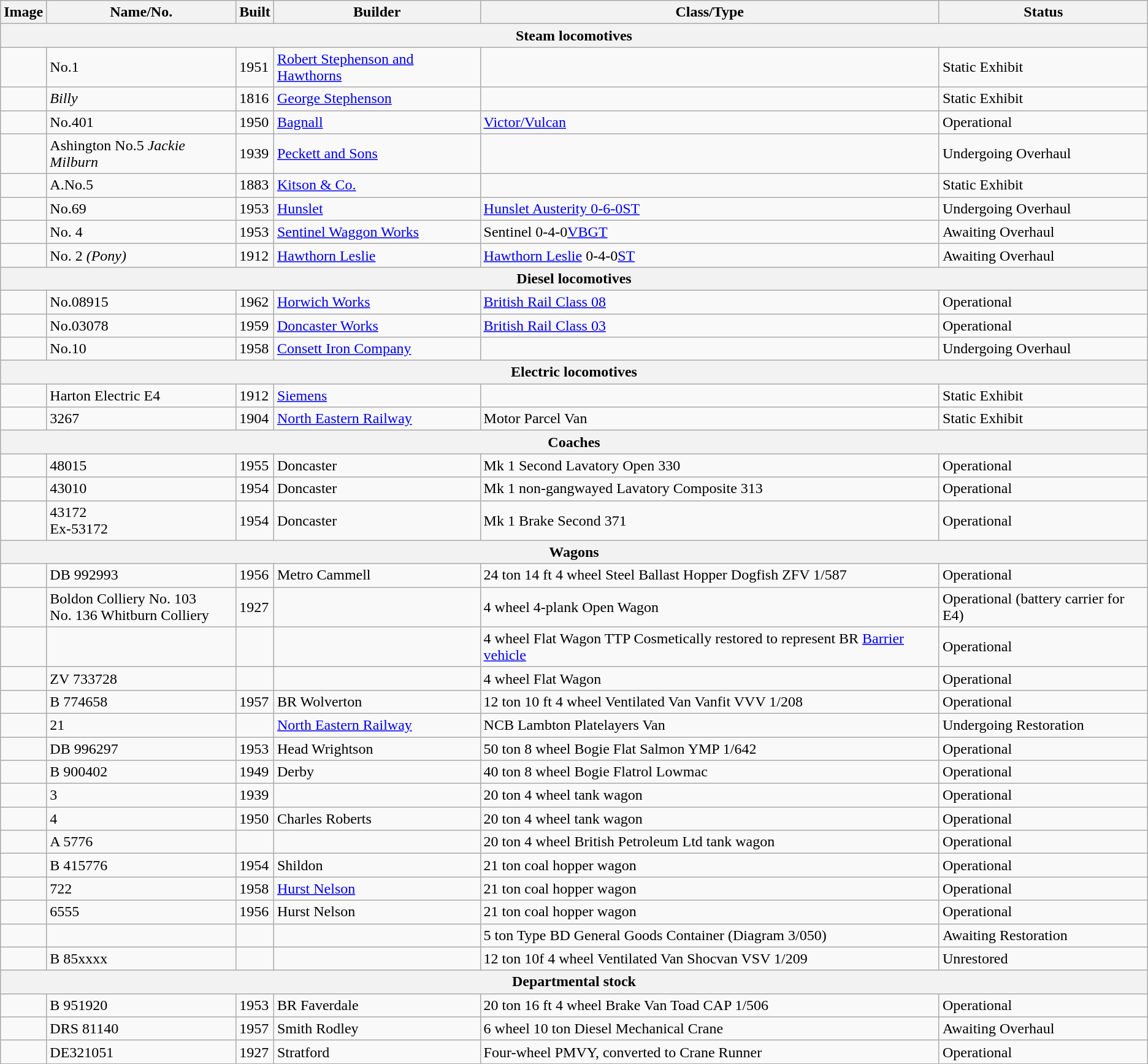<table class="wikitable" style="clear:both;">
<tr>
<th>Image</th>
<th>Name/No.</th>
<th>Built</th>
<th>Builder</th>
<th>Class/Type</th>
<th>Status</th>
</tr>
<tr>
<th colspan=6 align=center>Steam locomotives</th>
</tr>
<tr>
<td></td>
<td>No.1</td>
<td>1951</td>
<td><a href='#'>Robert Stephenson and Hawthorns</a></td>
<td></td>
<td>Static Exhibit</td>
</tr>
<tr>
<td></td>
<td><em>Billy</em></td>
<td>1816</td>
<td><a href='#'>George Stephenson</a></td>
<td></td>
<td>Static Exhibit</td>
</tr>
<tr>
<td></td>
<td>No.401</td>
<td>1950</td>
<td><a href='#'>Bagnall</a></td>
<td><a href='#'>Victor/Vulcan</a> </td>
<td>Operational</td>
</tr>
<tr>
<td></td>
<td>Ashington No.5 <em>Jackie Milburn</em></td>
<td>1939</td>
<td><a href='#'>Peckett and Sons</a></td>
<td></td>
<td>Undergoing Overhaul</td>
</tr>
<tr>
<td></td>
<td>A.No.5</td>
<td>1883</td>
<td><a href='#'>Kitson & Co.</a></td>
<td></td>
<td>Static Exhibit</td>
</tr>
<tr>
<td></td>
<td>No.69</td>
<td>1953</td>
<td><a href='#'>Hunslet</a></td>
<td><a href='#'>Hunslet Austerity 0-6-0ST</a></td>
<td>Undergoing Overhaul</td>
</tr>
<tr>
<td></td>
<td>No. 4</td>
<td>1953</td>
<td><a href='#'>Sentinel Waggon Works</a></td>
<td>Sentinel 0-4-0<a href='#'>VB</a><a href='#'>G</a><a href='#'>T</a></td>
<td>Awaiting Overhaul</td>
</tr>
<tr>
<td></td>
<td>No. 2 <em>(Pony)</em></td>
<td>1912</td>
<td><a href='#'>Hawthorn Leslie</a></td>
<td><a href='#'>Hawthorn Leslie</a> 0-4-0<a href='#'>ST</a></td>
<td>Awaiting Overhaul</td>
</tr>
<tr>
<th colspan=6 align=center>Diesel locomotives</th>
</tr>
<tr>
<td></td>
<td>No.08915</td>
<td>1962</td>
<td><a href='#'>Horwich Works</a></td>
<td><a href='#'>British Rail Class 08</a> </td>
<td>Operational</td>
</tr>
<tr>
<td></td>
<td>No.03078</td>
<td>1959</td>
<td><a href='#'>Doncaster Works</a></td>
<td><a href='#'>British Rail Class 03</a> </td>
<td>Operational</td>
</tr>
<tr>
<td></td>
<td>No.10</td>
<td>1958</td>
<td><a href='#'>Consett Iron Company</a></td>
<td></td>
<td>Undergoing Overhaul</td>
</tr>
<tr>
<th colspan=6 align=center>Electric locomotives</th>
</tr>
<tr>
<td></td>
<td>Harton Electric E4</td>
<td>1912</td>
<td><a href='#'>Siemens</a></td>
<td></td>
<td>Static Exhibit</td>
</tr>
<tr>
<td></td>
<td>3267</td>
<td>1904</td>
<td><a href='#'>North Eastern Railway</a></td>
<td>Motor Parcel Van</td>
<td>Static Exhibit</td>
</tr>
<tr>
<th colspan=6 align=center>Coaches</th>
</tr>
<tr>
<td></td>
<td>48015</td>
<td>1955</td>
<td>Doncaster</td>
<td>Mk 1 Second Lavatory Open 330</td>
<td>Operational</td>
</tr>
<tr>
<td></td>
<td>43010</td>
<td>1954</td>
<td>Doncaster</td>
<td>Mk 1 non-gangwayed Lavatory Composite 313</td>
<td>Operational</td>
</tr>
<tr>
<td></td>
<td>43172<br>Ex-53172</td>
<td>1954</td>
<td>Doncaster</td>
<td>Mk 1 Brake Second 371</td>
<td>Operational</td>
</tr>
<tr>
<th colspan=6 align=center>Wagons</th>
</tr>
<tr>
<td></td>
<td>DB 992993</td>
<td>1956</td>
<td>Metro Cammell</td>
<td>24 ton 14 ft 4 wheel Steel Ballast Hopper Dogfish ZFV 1/587</td>
<td>Operational</td>
</tr>
<tr>
<td></td>
<td>Boldon Colliery No. 103<br>No. 136 Whitburn Colliery</td>
<td>1927</td>
<td></td>
<td>4 wheel 4-plank Open Wagon</td>
<td>Operational (battery carrier for E4)</td>
</tr>
<tr>
<td></td>
<td></td>
<td></td>
<td></td>
<td>4 wheel Flat Wagon TTP Cosmetically restored to represent BR <a href='#'>Barrier vehicle</a></td>
<td>Operational</td>
</tr>
<tr>
<td></td>
<td>ZV 733728</td>
<td></td>
<td></td>
<td>4 wheel Flat Wagon</td>
<td>Operational</td>
</tr>
<tr>
<td></td>
<td>B 774658</td>
<td>1957</td>
<td>BR Wolverton</td>
<td>12 ton 10 ft 4 wheel Ventilated Van Vanfit VVV 1/208</td>
<td>Operational</td>
</tr>
<tr>
<td></td>
<td>21</td>
<td></td>
<td><a href='#'>North Eastern Railway</a></td>
<td>NCB Lambton Platelayers Van</td>
<td>Undergoing Restoration</td>
</tr>
<tr>
<td></td>
<td>DB 996297</td>
<td>1953</td>
<td>Head Wrightson</td>
<td>50 ton 8 wheel Bogie Flat Salmon YMP 1/642</td>
<td>Operational</td>
</tr>
<tr>
<td></td>
<td>B 900402</td>
<td>1949</td>
<td>Derby</td>
<td>40 ton 8 wheel Bogie Flatrol Lowmac</td>
<td>Operational</td>
</tr>
<tr>
<td></td>
<td>3</td>
<td>1939</td>
<td></td>
<td>20 ton 4 wheel tank wagon</td>
<td>Operational</td>
</tr>
<tr>
<td></td>
<td>4</td>
<td>1950</td>
<td>Charles Roberts</td>
<td>20 ton 4 wheel tank wagon</td>
<td>Operational</td>
</tr>
<tr>
<td></td>
<td>A 5776</td>
<td></td>
<td></td>
<td>20 ton 4 wheel British Petroleum Ltd tank wagon</td>
<td>Operational</td>
</tr>
<tr>
<td></td>
<td>B 415776</td>
<td>1954</td>
<td>Shildon</td>
<td>21 ton coal hopper wagon</td>
<td>Operational</td>
</tr>
<tr>
<td></td>
<td>722</td>
<td>1958</td>
<td><a href='#'>Hurst Nelson</a></td>
<td>21 ton coal hopper wagon</td>
<td>Operational</td>
</tr>
<tr>
<td></td>
<td>6555</td>
<td>1956</td>
<td>Hurst Nelson</td>
<td>21 ton coal hopper wagon</td>
<td>Operational</td>
</tr>
<tr>
<td></td>
<td></td>
<td></td>
<td></td>
<td>5 ton Type BD General Goods Container (Diagram 3/050)</td>
<td>Awaiting Restoration</td>
</tr>
<tr>
<td></td>
<td>B 85xxxx</td>
<td></td>
<td></td>
<td>12 ton 10f 4 wheel Ventilated Van Shocvan VSV 1/209</td>
<td>Unrestored</td>
</tr>
<tr>
<th colspan=6 align=center>Departmental stock</th>
</tr>
<tr>
<td></td>
<td>B 951920</td>
<td>1953</td>
<td>BR Faverdale</td>
<td>20 ton 16 ft 4 wheel Brake Van Toad CAP 1/506</td>
<td>Operational</td>
</tr>
<tr>
<td></td>
<td>DRS 81140</td>
<td>1957</td>
<td>Smith Rodley</td>
<td>6 wheel 10 ton Diesel Mechanical Crane</td>
<td>Awaiting Overhaul</td>
</tr>
<tr>
<td></td>
<td>DE321051</td>
<td>1927</td>
<td>Stratford</td>
<td>Four-wheel PMVY, converted to Crane Runner</td>
<td>Operational</td>
</tr>
</table>
